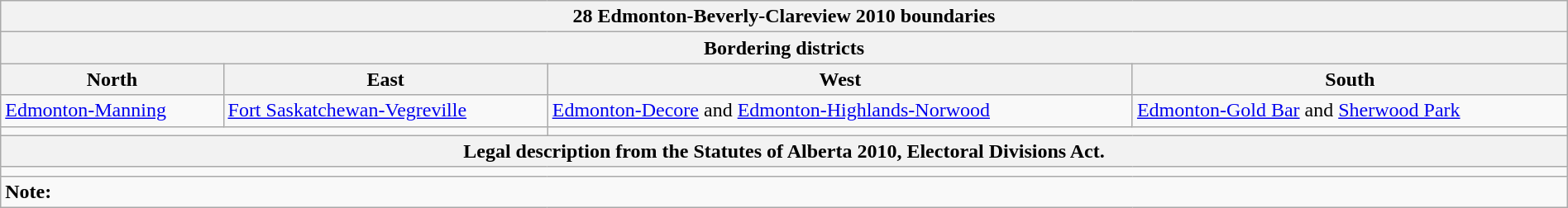<table class="wikitable collapsible collapsed" style="width:100%;">
<tr>
<th colspan=4>28 Edmonton-Beverly-Clareview 2010 boundaries</th>
</tr>
<tr>
<th colspan=4>Bordering districts</th>
</tr>
<tr>
<th>North</th>
<th>East</th>
<th>West</th>
<th>South</th>
</tr>
<tr>
<td><a href='#'>Edmonton-Manning</a></td>
<td><a href='#'>Fort Saskatchewan-Vegreville</a></td>
<td><a href='#'>Edmonton-Decore</a> and <a href='#'>Edmonton-Highlands-Norwood</a></td>
<td><a href='#'>Edmonton-Gold Bar</a> and <a href='#'>Sherwood Park</a></td>
</tr>
<tr>
<td colspan=2 align=center></td>
<td colspan=2 align=center></td>
</tr>
<tr>
<th colspan=4>Legal description from the Statutes of Alberta 2010, Electoral Divisions Act.</th>
</tr>
<tr>
<td colspan=4></td>
</tr>
<tr>
<td colspan=4><strong>Note:</strong></td>
</tr>
</table>
